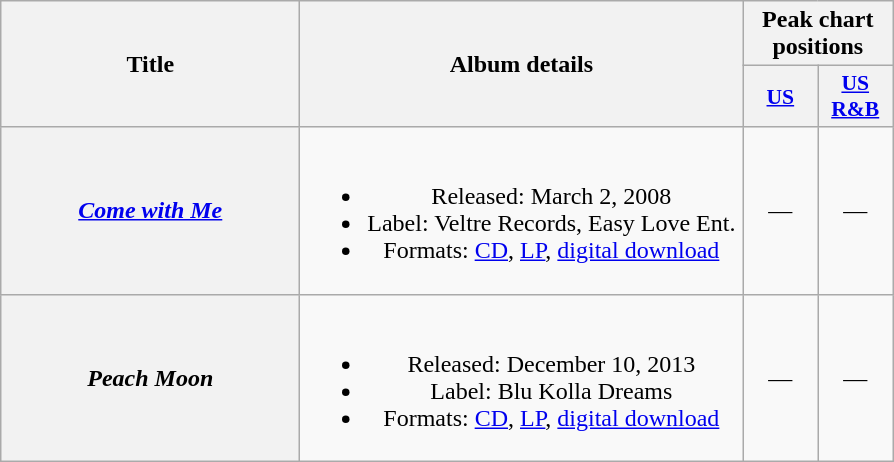<table class="wikitable plainrowheaders" style="text-align:center;">
<tr>
<th scope="col" rowspan="2" style="width:12em;">Title</th>
<th scope="col" rowspan="2" style="width:18em;">Album details</th>
<th scope="col" colspan="2">Peak chart positions</th>
</tr>
<tr>
<th scope="col" style="width:3em;font-size:90%;"><a href='#'>US</a></th>
<th scope="col" style="width:3em;font-size:90%;"><a href='#'>US<br>R&B</a></th>
</tr>
<tr>
<th scope="row"><em><a href='#'>Come with Me</a></em></th>
<td><br><ul><li>Released: March 2, 2008</li><li>Label: Veltre Records, Easy Love Ent.</li><li>Formats: <a href='#'>CD</a>, <a href='#'>LP</a>, <a href='#'>digital download</a></li></ul></td>
<td>—</td>
<td>—</td>
</tr>
<tr>
<th scope="row"><em>Peach Moon</em></th>
<td><br><ul><li>Released: December 10, 2013</li><li>Label: Blu Kolla Dreams</li><li>Formats: <a href='#'>CD</a>, <a href='#'>LP</a>, <a href='#'>digital download</a></li></ul></td>
<td>—</td>
<td>—</td>
</tr>
</table>
